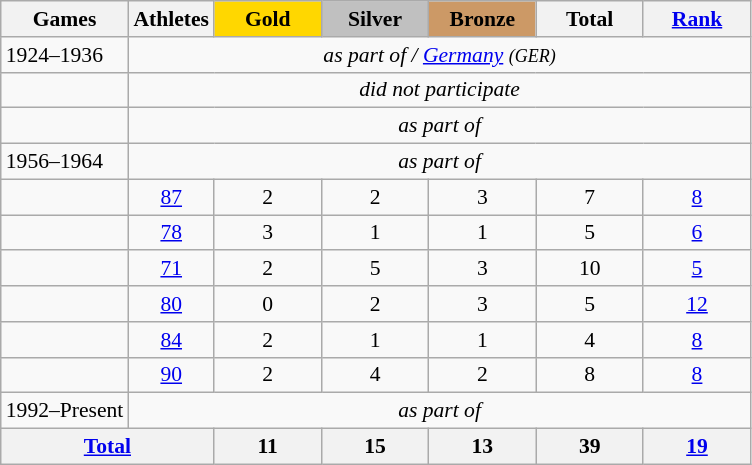<table class="wikitable" style="text-align:center; font-size:90%;">
<tr>
<th>Games</th>
<th>Athletes</th>
<td style="background:gold; width:4.5em; font-weight:bold;">Gold</td>
<td style="background:silver; width:4.5em; font-weight:bold;">Silver</td>
<td style="background:#cc9966; width:4.5em; font-weight:bold;">Bronze</td>
<th style="width:4.5em; font-weight:bold;">Total</th>
<th style="width:4.5em; font-weight:bold;"><a href='#'>Rank</a></th>
</tr>
<tr>
<td align=left>1924–1936</td>
<td colspan=6><em>as part of / <a href='#'>Germany</a> <small>(GER)</small></em></td>
</tr>
<tr>
<td align=left></td>
<td colspan=6><em>did not participate</em></td>
</tr>
<tr>
<td align=left></td>
<td colspan=6><em>as part of </em></td>
</tr>
<tr>
<td align=left>1956–1964</td>
<td colspan=6><em>as part of </em></td>
</tr>
<tr>
<td align=left></td>
<td><a href='#'>87</a></td>
<td>2</td>
<td>2</td>
<td>3</td>
<td>7</td>
<td><a href='#'>8</a></td>
</tr>
<tr>
<td align=left></td>
<td><a href='#'>78</a></td>
<td>3</td>
<td>1</td>
<td>1</td>
<td>5</td>
<td><a href='#'>6</a></td>
</tr>
<tr>
<td align=left></td>
<td><a href='#'>71</a></td>
<td>2</td>
<td>5</td>
<td>3</td>
<td>10</td>
<td><a href='#'>5</a></td>
</tr>
<tr>
<td align=left></td>
<td><a href='#'>80</a></td>
<td>0</td>
<td>2</td>
<td>3</td>
<td>5</td>
<td><a href='#'>12</a></td>
</tr>
<tr>
<td align=left></td>
<td><a href='#'>84</a></td>
<td>2</td>
<td>1</td>
<td>1</td>
<td>4</td>
<td><a href='#'>8</a></td>
</tr>
<tr>
<td align=left></td>
<td><a href='#'>90</a></td>
<td>2</td>
<td>4</td>
<td>2</td>
<td>8</td>
<td><a href='#'>8</a></td>
</tr>
<tr>
<td align=left>1992–Present</td>
<td colspan=6><em>as part of </em></td>
</tr>
<tr>
<th colspan=2><a href='#'>Total</a></th>
<th>11</th>
<th>15</th>
<th>13</th>
<th>39</th>
<th><a href='#'>19</a></th>
</tr>
</table>
